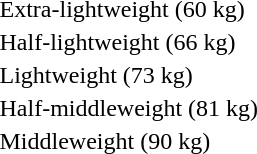<table>
<tr>
<td rowspan=2>Extra-lightweight (60 kg)</td>
<td rowspan=2></td>
<td rowspan=2></td>
<td></td>
</tr>
<tr>
<td></td>
</tr>
<tr>
<td rowspan=2>Half-lightweight (66 kg)</td>
<td rowspan=2></td>
<td rowspan=2></td>
<td></td>
</tr>
<tr>
<td></td>
</tr>
<tr>
<td rowspan=2>Lightweight (73 kg)</td>
<td rowspan=2></td>
<td rowspan=2></td>
<td></td>
</tr>
<tr>
<td></td>
</tr>
<tr>
<td rowspan=2>Half-middleweight (81 kg)</td>
<td rowspan=2></td>
<td rowspan=2></td>
<td></td>
</tr>
<tr>
<td></td>
</tr>
<tr>
<td rowspan=2>Middleweight (90 kg)</td>
<td rowspan=2></td>
<td rowspan=2></td>
<td></td>
</tr>
<tr>
<td></td>
</tr>
</table>
